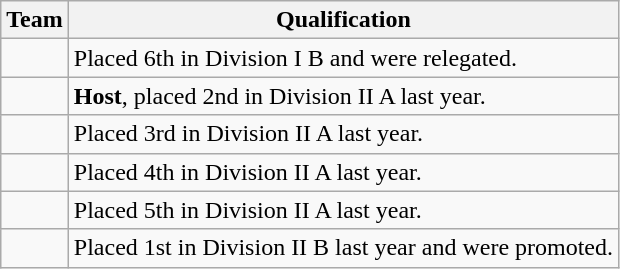<table class="wikitable">
<tr>
<th>Team</th>
<th>Qualification</th>
</tr>
<tr>
<td></td>
<td>Placed 6th in Division I B and were relegated.</td>
</tr>
<tr>
<td></td>
<td><strong>Host</strong>, placed 2nd in Division II A last year.</td>
</tr>
<tr>
<td></td>
<td>Placed 3rd in Division II A last year.</td>
</tr>
<tr>
<td></td>
<td>Placed 4th in Division II A last year.</td>
</tr>
<tr>
<td></td>
<td>Placed 5th in Division II A last year.</td>
</tr>
<tr>
<td></td>
<td>Placed 1st in Division II B last year and were promoted.</td>
</tr>
</table>
